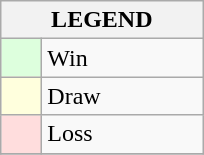<table class="wikitable" border="1">
<tr>
<th colspan="2">LEGEND</th>
</tr>
<tr>
<td style="background:#ddffdd;" width=20> </td>
<td width=100>Win</td>
</tr>
<tr>
<td style="background:#ffffdd"  width=20> </td>
<td width=100>Draw</td>
</tr>
<tr>
<td style="background:#ffdddd;" width=20> </td>
<td width=100>Loss</td>
</tr>
<tr>
</tr>
</table>
